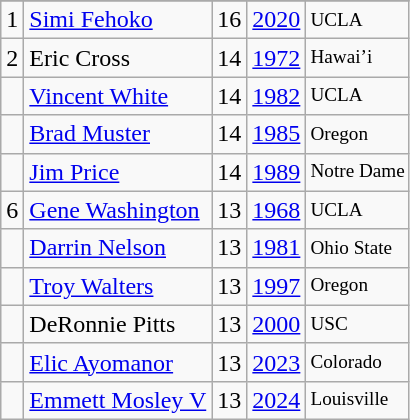<table class="wikitable">
<tr>
</tr>
<tr>
<td>1</td>
<td><a href='#'>Simi Fehoko</a></td>
<td>16</td>
<td><a href='#'>2020</a></td>
<td style="font-size:80%;">UCLA</td>
</tr>
<tr>
<td>2</td>
<td>Eric Cross</td>
<td>14</td>
<td><a href='#'>1972</a></td>
<td style="font-size:80%;">Hawai’i</td>
</tr>
<tr>
<td></td>
<td><a href='#'>Vincent White</a></td>
<td>14</td>
<td><a href='#'>1982</a></td>
<td style="font-size:80%;">UCLA</td>
</tr>
<tr>
<td></td>
<td><a href='#'>Brad Muster</a></td>
<td>14</td>
<td><a href='#'>1985</a></td>
<td style="font-size:80%;">Oregon</td>
</tr>
<tr>
<td></td>
<td><a href='#'>Jim Price</a></td>
<td>14</td>
<td><a href='#'>1989</a></td>
<td style="font-size:80%;">Notre Dame</td>
</tr>
<tr>
<td>6</td>
<td><a href='#'>Gene Washington</a></td>
<td>13</td>
<td><a href='#'>1968</a></td>
<td style="font-size:80%;">UCLA</td>
</tr>
<tr>
<td></td>
<td><a href='#'>Darrin Nelson</a></td>
<td>13</td>
<td><a href='#'>1981</a></td>
<td style="font-size:80%;">Ohio State</td>
</tr>
<tr>
<td></td>
<td><a href='#'>Troy Walters</a></td>
<td>13</td>
<td><a href='#'>1997</a></td>
<td style="font-size:80%;">Oregon</td>
</tr>
<tr>
<td></td>
<td>DeRonnie Pitts</td>
<td>13</td>
<td><a href='#'>2000</a></td>
<td style="font-size:80%;">USC</td>
</tr>
<tr>
<td></td>
<td><a href='#'>Elic Ayomanor</a></td>
<td>13</td>
<td><a href='#'>2023</a></td>
<td style="font-size:80%;">Colorado</td>
</tr>
<tr>
<td></td>
<td><a href='#'>Emmett Mosley V</a></td>
<td>13</td>
<td><a href='#'>2024</a></td>
<td style="font-size:80%;">Louisville</td>
</tr>
</table>
